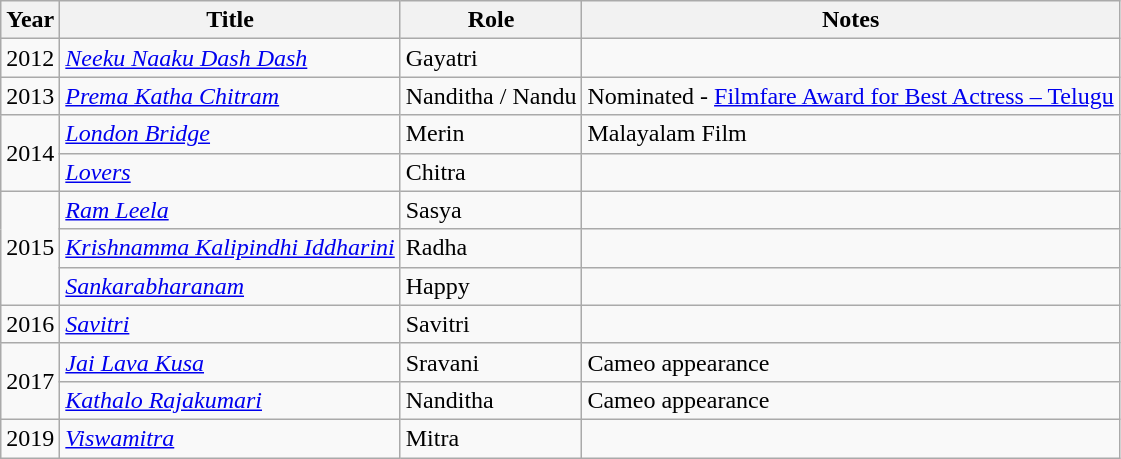<table class="wikitable sortable">
<tr>
<th>Year</th>
<th>Title</th>
<th>Role</th>
<th>Notes</th>
</tr>
<tr>
<td>2012</td>
<td><em><a href='#'>Neeku Naaku Dash Dash</a></em></td>
<td>Gayatri</td>
<td></td>
</tr>
<tr>
<td>2013</td>
<td><em><a href='#'>Prema Katha Chitram</a></em></td>
<td>Nanditha / Nandu</td>
<td>Nominated - <a href='#'>Filmfare Award for Best Actress – Telugu </a></td>
</tr>
<tr>
<td rowspan="2">2014</td>
<td><em><a href='#'>London Bridge</a></em></td>
<td>Merin</td>
<td>Malayalam Film</td>
</tr>
<tr>
<td><em><a href='#'>Lovers</a></em></td>
<td>Chitra</td>
<td></td>
</tr>
<tr>
<td rowspan="3">2015</td>
<td><em><a href='#'>Ram Leela</a></em></td>
<td>Sasya</td>
<td></td>
</tr>
<tr>
<td><em><a href='#'>Krishnamma Kalipindhi Iddharini</a></em></td>
<td>Radha</td>
<td></td>
</tr>
<tr>
<td><em><a href='#'>Sankarabharanam</a></em></td>
<td>Happy</td>
<td></td>
</tr>
<tr>
<td>2016</td>
<td><em><a href='#'>Savitri</a></em></td>
<td>Savitri</td>
<td></td>
</tr>
<tr>
<td rowspan=2>2017</td>
<td><em><a href='#'>Jai Lava Kusa</a></em></td>
<td>Sravani</td>
<td>Cameo appearance</td>
</tr>
<tr>
<td><em><a href='#'>Kathalo Rajakumari</a></em></td>
<td>Nanditha</td>
<td>Cameo appearance</td>
</tr>
<tr>
<td rowspan=1>2019</td>
<td><em><a href='#'>Viswamitra</a></em></td>
<td>Mitra</td>
<td></td>
</tr>
</table>
